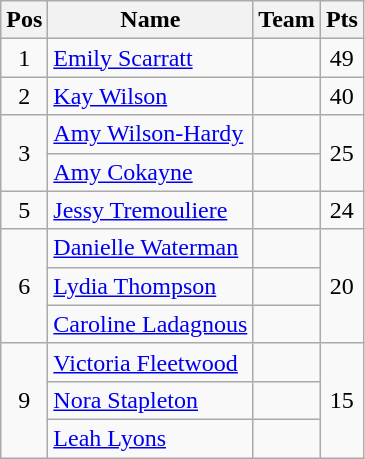<table class="wikitable" style="text-align:center">
<tr>
<th>Pos</th>
<th>Name</th>
<th>Team</th>
<th>Pts</th>
</tr>
<tr>
<td>1</td>
<td align="left"><a href='#'>Emily Scarratt</a></td>
<td align="left"></td>
<td>49</td>
</tr>
<tr>
<td>2</td>
<td align="left"><a href='#'>Kay Wilson</a></td>
<td align="left"></td>
<td>40</td>
</tr>
<tr>
<td rowspan=2>3</td>
<td align="left"><a href='#'>Amy Wilson-Hardy</a></td>
<td align="left"></td>
<td rowspan=2>25</td>
</tr>
<tr>
<td align="left"><a href='#'>Amy Cokayne</a></td>
<td align="left"></td>
</tr>
<tr>
<td>5</td>
<td align="left"><a href='#'>Jessy Tremouliere</a></td>
<td align="left"></td>
<td>24</td>
</tr>
<tr>
<td rowspan=3>6</td>
<td align="left"><a href='#'>Danielle Waterman</a></td>
<td align="left"></td>
<td rowspan=3>20</td>
</tr>
<tr>
<td align="left"><a href='#'>Lydia Thompson</a></td>
<td align="left"></td>
</tr>
<tr>
<td align="left"><a href='#'>Caroline Ladagnous</a></td>
<td align="left"></td>
</tr>
<tr>
<td rowspan=3>9</td>
<td align="left"><a href='#'>Victoria Fleetwood</a></td>
<td align="left"></td>
<td rowspan=3>15</td>
</tr>
<tr>
<td align="left"><a href='#'>Nora Stapleton</a></td>
<td align="left"></td>
</tr>
<tr>
<td align="left"><a href='#'>Leah Lyons</a></td>
<td align="left"></td>
</tr>
</table>
